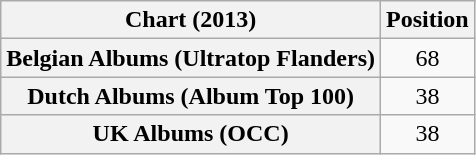<table class="wikitable sortable plainrowheaders" style="text-align:center">
<tr>
<th scope="col">Chart (2013)</th>
<th scope="col">Position</th>
</tr>
<tr>
<th scope="row">Belgian Albums (Ultratop Flanders)</th>
<td>68</td>
</tr>
<tr>
<th scope="row">Dutch Albums (Album Top 100)</th>
<td>38</td>
</tr>
<tr>
<th scope="row">UK Albums (OCC)</th>
<td>38</td>
</tr>
</table>
